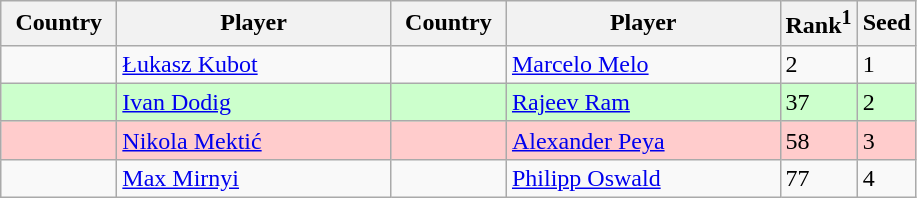<table class="sortable wikitable">
<tr>
<th width="70">Country</th>
<th width="175">Player</th>
<th width="70">Country</th>
<th width="175">Player</th>
<th>Rank<sup>1</sup></th>
<th>Seed</th>
</tr>
<tr>
<td></td>
<td><a href='#'>Łukasz Kubot</a></td>
<td></td>
<td><a href='#'>Marcelo Melo</a></td>
<td>2</td>
<td>1</td>
</tr>
<tr style="background:#cfc;">
<td></td>
<td><a href='#'>Ivan Dodig</a></td>
<td></td>
<td><a href='#'>Rajeev Ram</a></td>
<td>37</td>
<td>2</td>
</tr>
<tr style="background:#fcc;">
<td></td>
<td><a href='#'>Nikola Mektić</a></td>
<td></td>
<td><a href='#'>Alexander Peya</a></td>
<td>58</td>
<td>3</td>
</tr>
<tr>
<td></td>
<td><a href='#'>Max Mirnyi</a></td>
<td></td>
<td><a href='#'>Philipp Oswald</a></td>
<td>77</td>
<td>4</td>
</tr>
</table>
